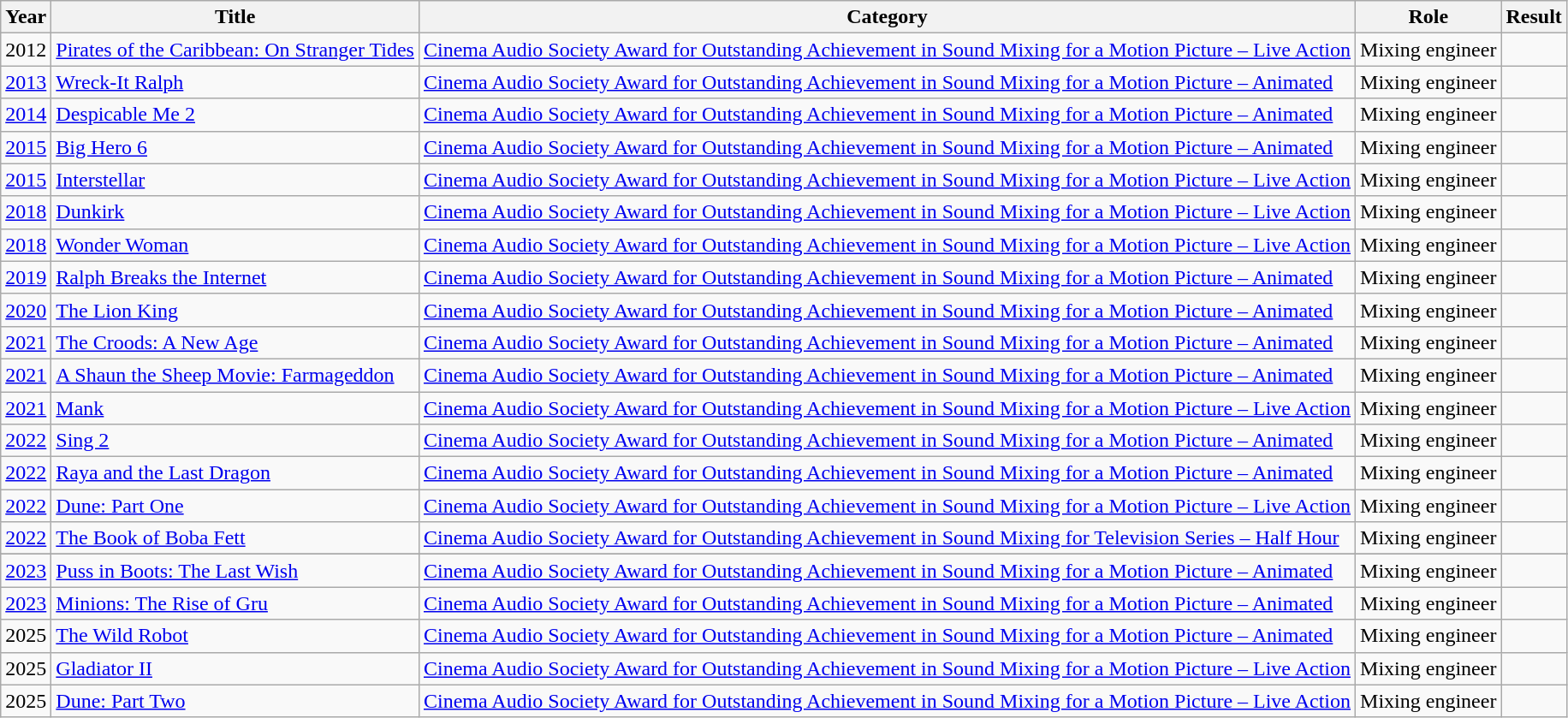<table class="wikitable sortable">
<tr>
<th>Year</th>
<th>Title</th>
<th>Category</th>
<th>Role</th>
<th>Result</th>
</tr>
<tr>
<td>2012</td>
<td><a href='#'>Pirates of the Caribbean: On Stranger Tides</a></td>
<td><a href='#'>Cinema Audio Society Award for Outstanding Achievement in Sound Mixing for a Motion Picture – Live Action</a></td>
<td>Mixing engineer</td>
<td></td>
</tr>
<tr>
<td><a href='#'>2013</a></td>
<td><a href='#'>Wreck-It Ralph</a></td>
<td><a href='#'>Cinema Audio Society Award for Outstanding Achievement in Sound Mixing for a Motion Picture – Animated</a></td>
<td>Mixing engineer</td>
<td></td>
</tr>
<tr>
<td><a href='#'>2014</a></td>
<td><a href='#'>Despicable Me 2</a></td>
<td><a href='#'>Cinema Audio Society Award for Outstanding Achievement in Sound Mixing for a Motion Picture – Animated</a></td>
<td>Mixing engineer</td>
<td></td>
</tr>
<tr>
<td><a href='#'>2015</a></td>
<td><a href='#'>Big Hero 6</a></td>
<td><a href='#'>Cinema Audio Society Award for Outstanding Achievement in Sound Mixing for a Motion Picture – Animated</a></td>
<td>Mixing engineer</td>
<td></td>
</tr>
<tr>
<td><a href='#'>2015</a></td>
<td><a href='#'>Interstellar</a></td>
<td><a href='#'>Cinema Audio Society Award for Outstanding Achievement in Sound Mixing for a Motion Picture – Live Action</a></td>
<td>Mixing engineer</td>
<td></td>
</tr>
<tr>
<td><a href='#'>2018</a></td>
<td><a href='#'>Dunkirk</a></td>
<td><a href='#'>Cinema Audio Society Award for Outstanding Achievement in Sound Mixing for a Motion Picture – Live Action</a></td>
<td>Mixing engineer</td>
<td></td>
</tr>
<tr>
<td><a href='#'>2018</a></td>
<td><a href='#'>Wonder Woman</a></td>
<td><a href='#'>Cinema Audio Society Award for Outstanding Achievement in Sound Mixing for a Motion Picture – Live Action</a></td>
<td>Mixing engineer</td>
<td></td>
</tr>
<tr>
<td><a href='#'>2019</a></td>
<td><a href='#'>Ralph Breaks the Internet</a></td>
<td><a href='#'>Cinema Audio Society Award for Outstanding Achievement in Sound Mixing for a Motion Picture – Animated</a></td>
<td>Mixing engineer</td>
<td></td>
</tr>
<tr>
<td><a href='#'>2020</a></td>
<td><a href='#'>The Lion King</a></td>
<td><a href='#'>Cinema Audio Society Award for Outstanding Achievement in Sound Mixing for a Motion Picture – Animated</a></td>
<td>Mixing engineer</td>
<td></td>
</tr>
<tr>
<td><a href='#'>2021</a></td>
<td><a href='#'>The Croods: A New Age</a></td>
<td><a href='#'>Cinema Audio Society Award for Outstanding Achievement in Sound Mixing for a Motion Picture – Animated</a></td>
<td>Mixing engineer</td>
<td></td>
</tr>
<tr>
<td><a href='#'>2021</a></td>
<td><a href='#'>A Shaun the Sheep Movie: Farmageddon</a></td>
<td><a href='#'>Cinema Audio Society Award for Outstanding Achievement in Sound Mixing for a Motion Picture – Animated</a></td>
<td>Mixing engineer</td>
<td></td>
</tr>
<tr>
<td><a href='#'>2021</a></td>
<td><a href='#'>Mank</a></td>
<td><a href='#'>Cinema Audio Society Award for Outstanding Achievement in Sound Mixing for a Motion Picture – Live Action</a></td>
<td>Mixing engineer</td>
<td></td>
</tr>
<tr>
<td><a href='#'>2022</a></td>
<td><a href='#'>Sing 2</a></td>
<td><a href='#'>Cinema Audio Society Award for Outstanding Achievement in Sound Mixing for a Motion Picture – Animated</a></td>
<td>Mixing engineer</td>
<td></td>
</tr>
<tr>
<td><a href='#'>2022</a></td>
<td><a href='#'>Raya and the Last Dragon</a></td>
<td><a href='#'>Cinema Audio Society Award for Outstanding Achievement in Sound Mixing for a Motion Picture – Animated</a></td>
<td>Mixing engineer</td>
<td></td>
</tr>
<tr>
<td><a href='#'>2022</a></td>
<td><a href='#'>Dune: Part One</a></td>
<td><a href='#'>Cinema Audio Society Award for Outstanding Achievement in Sound Mixing for a Motion Picture – Live Action</a></td>
<td>Mixing engineer</td>
<td></td>
</tr>
<tr>
<td><a href='#'>2022</a></td>
<td><a href='#'>The Book of Boba Fett</a></td>
<td><a href='#'>Cinema Audio Society Award for Outstanding Achievement in Sound Mixing for Television Series – Half Hour</a></td>
<td>Mixing engineer</td>
<td></td>
</tr>
<tr>
</tr>
<tr>
<td><a href='#'>2023</a></td>
<td><a href='#'>Puss in Boots: The Last Wish</a></td>
<td><a href='#'>Cinema Audio Society Award for Outstanding Achievement in Sound Mixing for a Motion Picture – Animated</a></td>
<td>Mixing engineer</td>
<td></td>
</tr>
<tr>
<td><a href='#'>2023</a></td>
<td><a href='#'>Minions: The Rise of Gru</a></td>
<td><a href='#'>Cinema Audio Society Award for Outstanding Achievement in Sound Mixing for a Motion Picture – Animated</a></td>
<td>Mixing engineer</td>
<td></td>
</tr>
<tr>
<td>2025</td>
<td><a href='#'>The Wild Robot</a></td>
<td><a href='#'>Cinema Audio Society Award for Outstanding Achievement in Sound Mixing for a Motion Picture – Animated</a></td>
<td>Mixing engineer</td>
<td></td>
</tr>
<tr>
<td>2025</td>
<td><a href='#'>Gladiator II</a></td>
<td><a href='#'>Cinema Audio Society Award for Outstanding Achievement in Sound Mixing for a Motion Picture – Live Action</a></td>
<td>Mixing engineer</td>
<td></td>
</tr>
<tr>
<td>2025</td>
<td><a href='#'>Dune: Part Two</a></td>
<td><a href='#'>Cinema Audio Society Award for Outstanding Achievement in Sound Mixing for a Motion Picture – Live Action</a></td>
<td>Mixing engineer</td>
<td></td>
</tr>
</table>
